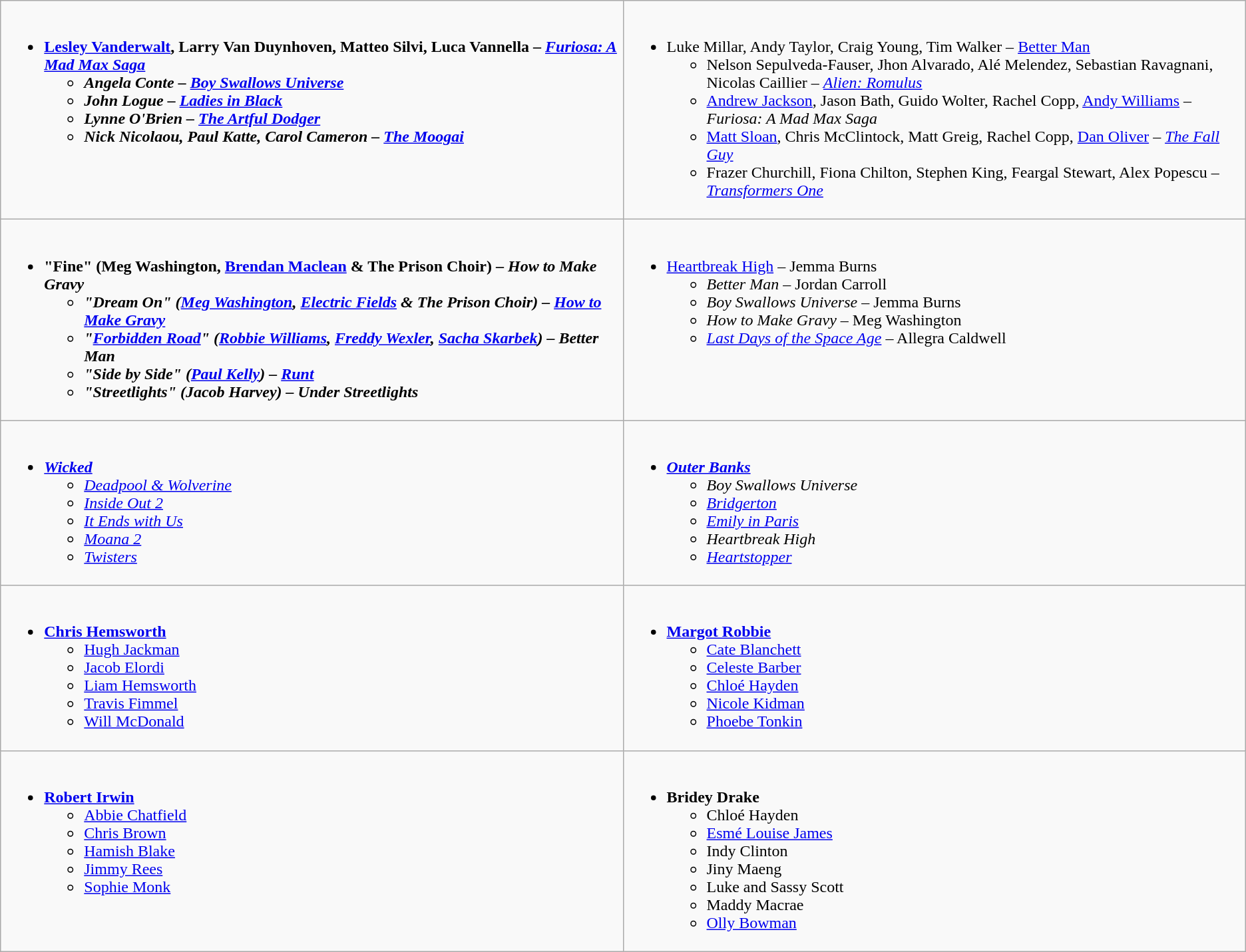<table class="wikitable" style="width=">
<tr>
<td valign="top" width="50%"><br><ul><li><strong><a href='#'>Lesley Vanderwalt</a>, Larry Van Duynhoven, Matteo Silvi, Luca Vannella – <em><a href='#'>Furiosa: A Mad Max Saga</a><strong><em><ul><li>Angela Conte – </em><a href='#'>Boy Swallows Universe</a><em></li><li>John Logue – </em><a href='#'>Ladies in Black</a><em></li><li>Lynne O'Brien – </em><a href='#'>The Artful Dodger</a><em></li><li>Nick Nicolaou, Paul Katte, Carol Cameron – </em><a href='#'>The Moogai</a><em></li></ul></li></ul></td>
<td valign="top" width="50%"><br><ul><li></strong>Luke Millar, Andy Taylor, Craig Young, Tim Walker – </em><a href='#'>Better Man</a></em></strong><ul><li>Nelson Sepulveda-Fauser, Jhon Alvarado, Alé Melendez, Sebastian Ravagnani, Nicolas Caillier – <em><a href='#'>Alien: Romulus</a></em></li><li><a href='#'>Andrew Jackson</a>, Jason Bath, Guido Wolter, Rachel Copp, <a href='#'>Andy Williams</a> – <em>Furiosa: A Mad Max Saga</em></li><li><a href='#'>Matt Sloan</a>, Chris McClintock, Matt Greig, Rachel Copp, <a href='#'>Dan Oliver</a> – <em><a href='#'>The Fall Guy</a></em></li><li>Frazer Churchill, Fiona Chilton, Stephen King, Feargal Stewart, Alex Popescu – <em><a href='#'>Transformers One</a></em></li></ul></li></ul></td>
</tr>
<tr>
<td valign="top" width="50%"><br><ul><li><strong>"Fine" (Meg Washington, <a href='#'>Brendan Maclean</a> & The Prison Choir) – <em>How to Make Gravy<strong><em><ul><li>"Dream On" (<a href='#'>Meg Washington</a>, <a href='#'>Electric Fields</a> & The Prison Choir) – </em><a href='#'>How to Make Gravy</a><em></li><li>"<a href='#'>Forbidden Road</a>" (<a href='#'>Robbie Williams</a>, <a href='#'>Freddy Wexler</a>, <a href='#'>Sacha Skarbek</a>) – </em>Better Man<em></li><li>"Side by Side" (<a href='#'>Paul Kelly</a>) – </em><a href='#'>Runt</a><em></li><li>"Streetlights" (Jacob Harvey) – </em>Under Streetlights<em></li></ul></li></ul></td>
<td valign="top" width="50%"><br><ul><li></em></strong><a href='#'>Heartbreak High</a></em> – Jemma Burns</strong><ul><li><em>Better Man</em> – Jordan Carroll</li><li><em>Boy Swallows Universe</em> – Jemma Burns</li><li><em>How to Make Gravy</em> – Meg Washington</li><li><em><a href='#'>Last Days of the Space Age</a></em> – Allegra Caldwell</li></ul></li></ul></td>
</tr>
<tr>
<td valign="top" width="50%"><br><ul><li><strong><em><a href='#'>Wicked</a></em></strong><ul><li><em><a href='#'>Deadpool & Wolverine</a></em></li><li><em><a href='#'>Inside Out 2</a></em></li><li><em><a href='#'>It Ends with Us</a></em></li><li><em><a href='#'>Moana 2</a></em></li><li><em><a href='#'>Twisters</a></em></li></ul></li></ul></td>
<td valign="top" width="50%"><br><ul><li><strong><em><a href='#'>Outer Banks</a></em></strong><ul><li><em>Boy Swallows Universe</em></li><li><em><a href='#'>Bridgerton</a></em></li><li><em><a href='#'>Emily in Paris</a></em></li><li><em>Heartbreak High</em></li><li><em><a href='#'>Heartstopper</a></em></li></ul></li></ul></td>
</tr>
<tr>
<td valign="top" width="50%"><br><ul><li><strong><a href='#'>Chris Hemsworth</a></strong><ul><li><a href='#'>Hugh Jackman</a></li><li><a href='#'>Jacob Elordi</a></li><li><a href='#'>Liam Hemsworth</a></li><li><a href='#'>Travis Fimmel</a></li><li><a href='#'>Will McDonald</a></li></ul></li></ul></td>
<td valign="top" width="50%"><br><ul><li><strong><a href='#'>Margot Robbie</a></strong><ul><li><a href='#'>Cate Blanchett</a></li><li><a href='#'>Celeste Barber</a></li><li><a href='#'>Chloé Hayden</a></li><li><a href='#'>Nicole Kidman</a></li><li><a href='#'>Phoebe Tonkin</a></li></ul></li></ul></td>
</tr>
<tr>
<td valign="top" width="50%"><br><ul><li><strong><a href='#'>Robert Irwin</a></strong><ul><li><a href='#'>Abbie Chatfield</a></li><li><a href='#'>Chris Brown</a></li><li><a href='#'>Hamish Blake</a></li><li><a href='#'>Jimmy Rees</a></li><li><a href='#'>Sophie Monk</a></li></ul></li></ul></td>
<td valign="top" width="50%"><br><ul><li><strong>Bridey Drake</strong><ul><li>Chloé Hayden</li><li><a href='#'>Esmé Louise James</a></li><li>Indy Clinton</li><li>Jiny Maeng</li><li>Luke and Sassy Scott</li><li>Maddy Macrae</li><li><a href='#'>Olly Bowman</a></li></ul></li></ul></td>
</tr>
</table>
